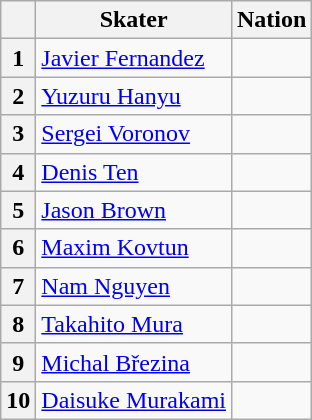<table class="wikitable sortable" style="text-align: left">
<tr>
<th scope="col"></th>
<th scope="col">Skater</th>
<th scope="col">Nation</th>
</tr>
<tr>
<th scope="row">1</th>
<td><a href='#'>Javier Fernandez</a></td>
<td></td>
</tr>
<tr>
<th scope="row">2</th>
<td><a href='#'>Yuzuru Hanyu</a></td>
<td></td>
</tr>
<tr>
<th scope="row">3</th>
<td><a href='#'>Sergei Voronov</a></td>
<td></td>
</tr>
<tr>
<th scope="row">4</th>
<td><a href='#'>Denis Ten</a></td>
<td></td>
</tr>
<tr>
<th scope="row">5</th>
<td><a href='#'>Jason Brown</a></td>
<td></td>
</tr>
<tr>
<th scope="row">6</th>
<td><a href='#'>Maxim Kovtun</a></td>
<td></td>
</tr>
<tr>
<th scope="row">7</th>
<td><a href='#'>Nam Nguyen</a></td>
<td></td>
</tr>
<tr>
<th scope="row">8</th>
<td><a href='#'>Takahito Mura</a></td>
<td></td>
</tr>
<tr>
<th scope="row">9</th>
<td><a href='#'>Michal Březina</a></td>
<td></td>
</tr>
<tr>
<th scope="row">10</th>
<td><a href='#'>Daisuke Murakami</a></td>
<td></td>
</tr>
</table>
